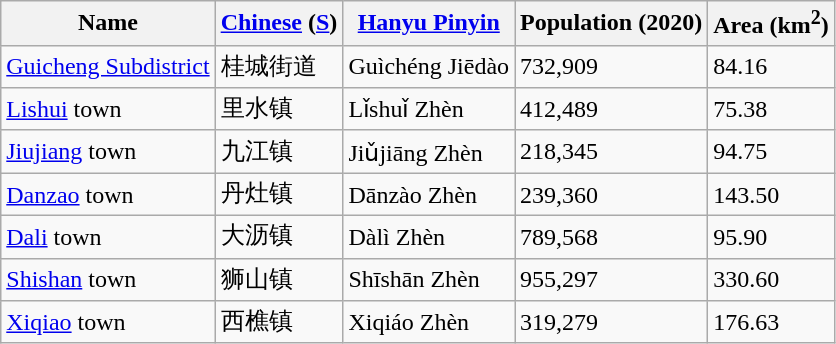<table class="wikitable">
<tr>
<th>Name</th>
<th><a href='#'>Chinese</a> (<a href='#'>S</a>)</th>
<th><a href='#'>Hanyu Pinyin</a></th>
<th>Population (2020)</th>
<th>Area (km<sup>2</sup>)</th>
</tr>
<tr>
<td><a href='#'>Guicheng Subdistrict</a></td>
<td>桂城街道</td>
<td>Guìchéng Jiēdào</td>
<td>732,909</td>
<td>84.16</td>
</tr>
<tr>
<td><a href='#'>Lishui</a> town</td>
<td>里水镇</td>
<td>Lǐshuǐ Zhèn</td>
<td>412,489</td>
<td>75.38</td>
</tr>
<tr>
<td><a href='#'>Jiujiang</a> town</td>
<td>九江镇</td>
<td>Jiǔjiāng Zhèn</td>
<td>218,345</td>
<td>94.75</td>
</tr>
<tr>
<td><a href='#'>Danzao</a> town</td>
<td>丹灶镇</td>
<td>Dānzào Zhèn</td>
<td>239,360</td>
<td>143.50</td>
</tr>
<tr>
<td><a href='#'>Dali</a> town</td>
<td>大沥镇</td>
<td>Dàlì Zhèn</td>
<td>789,568</td>
<td>95.90</td>
</tr>
<tr>
<td><a href='#'>Shishan</a> town</td>
<td>狮山镇</td>
<td>Shīshān Zhèn</td>
<td>955,297</td>
<td>330.60</td>
</tr>
<tr>
<td><a href='#'>Xiqiao</a> town</td>
<td>西樵镇</td>
<td>Xiqiáo Zhèn</td>
<td>319,279</td>
<td>176.63</td>
</tr>
</table>
